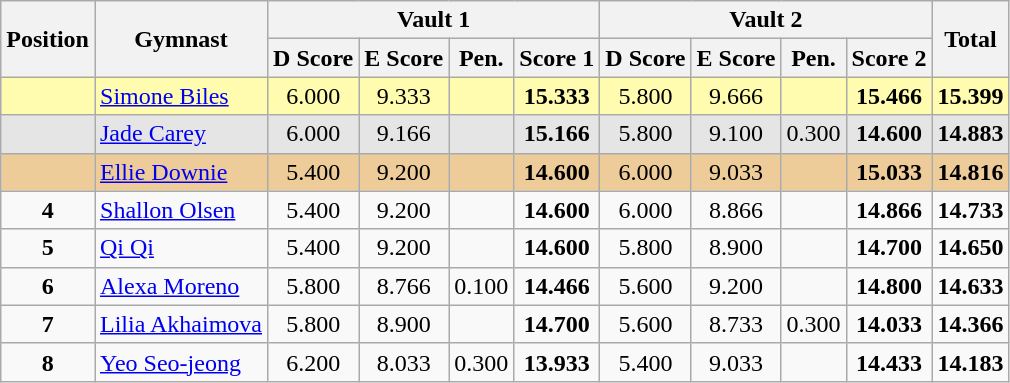<table style="text-align:center;" class="wikitable sortable">
<tr>
<th rowspan="2">Position</th>
<th rowspan="2">Gymnast</th>
<th colspan="4">Vault 1</th>
<th colspan="4">Vault 2</th>
<th rowspan="2">Total</th>
</tr>
<tr>
<th>D Score</th>
<th>E Score</th>
<th>Pen.</th>
<th>Score 1</th>
<th>D Score</th>
<th>E Score</th>
<th>Pen.</th>
<th>Score 2</th>
</tr>
<tr style="background:#fffcaf;">
<td style="text-align:center" scope="row"><strong></strong></td>
<td style="text-align:left;"> <a href='#'>Simone Biles</a></td>
<td>6.000</td>
<td>9.333</td>
<td></td>
<td><strong>15.333</strong></td>
<td>5.800</td>
<td>9.666</td>
<td></td>
<td><strong>15.466</strong></td>
<td><strong>15.399</strong></td>
</tr>
<tr style="background:#e5e5e5;">
<td style="text-align:center" scope="row"><strong></strong></td>
<td style="text-align:left;"> <a href='#'>Jade Carey</a></td>
<td>6.000</td>
<td>9.166</td>
<td></td>
<td><strong>15.166</strong></td>
<td>5.800</td>
<td>9.100</td>
<td>0.300</td>
<td><strong>14.600</strong></td>
<td><strong>14.883</strong></td>
</tr>
<tr style="background:#ec9;">
<td style="text-align:center" scope="row"><strong></strong></td>
<td style="text-align:left;"> <a href='#'>Ellie Downie</a></td>
<td>5.400</td>
<td>9.200</td>
<td></td>
<td><strong>14.600</strong></td>
<td>6.000</td>
<td>9.033</td>
<td></td>
<td><strong>15.033</strong></td>
<td><strong>14.816</strong></td>
</tr>
<tr>
<td style="text-align:center" scope="row"><strong>4</strong></td>
<td style="text-align:left;"> <a href='#'>Shallon Olsen</a></td>
<td>5.400</td>
<td>9.200</td>
<td></td>
<td><strong>14.600</strong></td>
<td>6.000</td>
<td>8.866</td>
<td></td>
<td><strong>14.866</strong></td>
<td><strong>14.733</strong></td>
</tr>
<tr>
<td style="text-align:center" scope="row"><strong>5</strong></td>
<td style="text-align:left;"> <a href='#'>Qi Qi</a></td>
<td>5.400</td>
<td>9.200</td>
<td></td>
<td><strong>14.600</strong></td>
<td>5.800</td>
<td>8.900</td>
<td></td>
<td><strong>14.700</strong></td>
<td><strong>14.650</strong></td>
</tr>
<tr>
<td style="text-align:center" scope="row"><strong>6</strong></td>
<td style="text-align:left;"> <a href='#'>Alexa Moreno</a></td>
<td>5.800</td>
<td>8.766</td>
<td>0.100</td>
<td><strong>14.466</strong></td>
<td>5.600</td>
<td>9.200</td>
<td></td>
<td><strong>14.800</strong></td>
<td><strong>14.633</strong></td>
</tr>
<tr>
<td style="text-align:center" scope="row"><strong>7</strong></td>
<td style="text-align:left;"> <a href='#'>Lilia Akhaimova</a></td>
<td>5.800</td>
<td>8.900</td>
<td></td>
<td><strong>14.700</strong></td>
<td>5.600</td>
<td>8.733</td>
<td>0.300</td>
<td><strong>14.033</strong></td>
<td><strong>14.366</strong></td>
</tr>
<tr>
<td style="text-align:center" scope="row"><strong>8</strong></td>
<td style="text-align:left;"> <a href='#'>Yeo Seo-jeong</a></td>
<td>6.200</td>
<td>8.033</td>
<td>0.300</td>
<td><strong>13.933</strong></td>
<td>5.400</td>
<td>9.033</td>
<td></td>
<td><strong>14.433</strong></td>
<td><strong>14.183</strong></td>
</tr>
</table>
